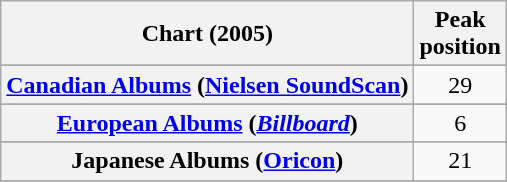<table class="wikitable sortable plainrowheaders" style="text-align:center">
<tr>
<th scope="col">Chart (2005)</th>
<th scope="col">Peak<br>position</th>
</tr>
<tr>
</tr>
<tr>
</tr>
<tr>
</tr>
<tr>
</tr>
<tr>
<th scope="row"><a href='#'>Canadian Albums</a> (<a href='#'>Nielsen SoundScan</a>)</th>
<td>29</td>
</tr>
<tr>
</tr>
<tr>
</tr>
<tr>
<th scope="row"><a href='#'>European Albums</a> (<em><a href='#'>Billboard</a></em>)</th>
<td>6</td>
</tr>
<tr>
</tr>
<tr>
</tr>
<tr>
</tr>
<tr>
</tr>
<tr>
</tr>
<tr>
<th scope="row">Japanese Albums (<a href='#'>Oricon</a>)</th>
<td>21</td>
</tr>
<tr>
</tr>
<tr>
</tr>
<tr>
</tr>
<tr>
</tr>
<tr>
</tr>
<tr>
</tr>
<tr>
</tr>
<tr>
</tr>
<tr>
</tr>
</table>
